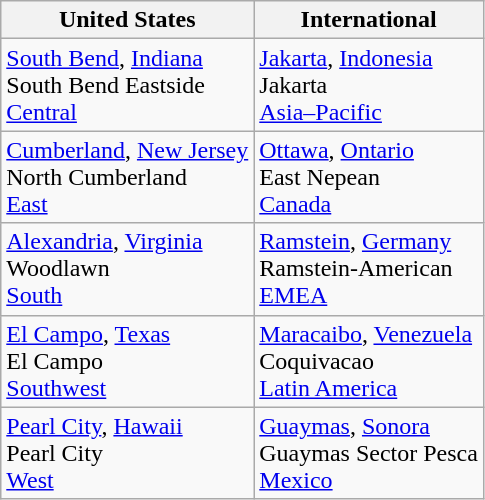<table class="wikitable">
<tr>
<th>United States</th>
<th>International</th>
</tr>
<tr>
<td> <a href='#'>South Bend</a>, <a href='#'>Indiana</a><br> South Bend Eastside <br><a href='#'>Central</a></td>
<td> <a href='#'>Jakarta</a>, <a href='#'>Indonesia</a><br>Jakarta<br><a href='#'>Asia–Pacific</a></td>
</tr>
<tr>
<td> <a href='#'>Cumberland</a>, <a href='#'>New Jersey</a><br> North Cumberland <br><a href='#'>East</a></td>
<td> <a href='#'>Ottawa</a>, <a href='#'>Ontario</a><br> East Nepean <br><a href='#'>Canada</a></td>
</tr>
<tr>
<td> <a href='#'>Alexandria</a>, <a href='#'>Virginia</a><br> Woodlawn <br><a href='#'>South</a></td>
<td> <a href='#'>Ramstein</a>, <a href='#'>Germany</a><br> Ramstein-American <br><a href='#'>EMEA</a></td>
</tr>
<tr>
<td> <a href='#'>El Campo</a>, <a href='#'>Texas</a><br> El Campo <br><a href='#'>Southwest</a></td>
<td> <a href='#'>Maracaibo</a>, <a href='#'>Venezuela</a><br> Coquivacao <br><a href='#'>Latin America</a></td>
</tr>
<tr>
<td> <a href='#'>Pearl City</a>, <a href='#'>Hawaii</a><br> Pearl City<br><a href='#'>West</a></td>
<td> <a href='#'>Guaymas</a>, <a href='#'>Sonora</a><br> Guaymas Sector Pesca <br><a href='#'>Mexico</a></td>
</tr>
</table>
